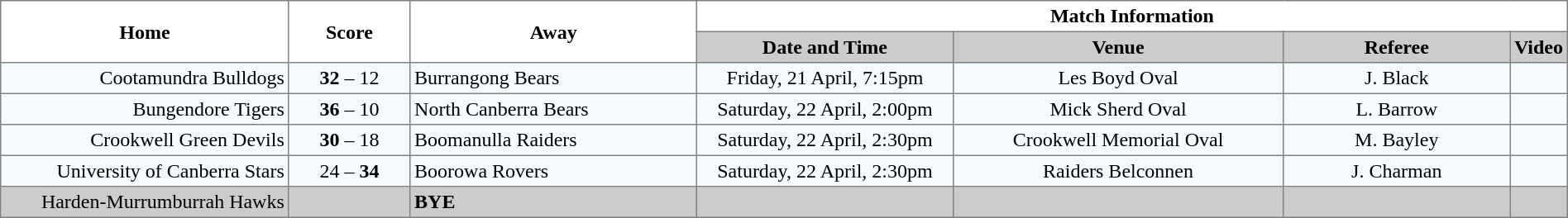<table border="1" cellpadding="3" cellspacing="0" width="100%" style="border-collapse:collapse;  text-align:center;">
<tr>
<th rowspan="2" width="19%">Home</th>
<th rowspan="2" width="8%">Score</th>
<th rowspan="2" width="19%">Away</th>
<th colspan="4">Match Information</th>
</tr>
<tr style="background:#CCCCCC">
<th width="17%">Date and Time</th>
<th width="22%">Venue</th>
<th width="50%">Referee</th>
<th>Video</th>
</tr>
<tr style="text-align:center; background:#f5faff;">
<td align="right">Cootamundra Bulldogs </td>
<td><strong>32</strong> – 12</td>
<td align="left"> Burrangong Bears</td>
<td>Friday, 21 April, 7:15pm</td>
<td>Les Boyd Oval</td>
<td>J. Black</td>
<td></td>
</tr>
<tr style="text-align:center; background:#f5faff;">
<td align="right">Bungendore Tigers </td>
<td><strong>36</strong> – 10</td>
<td align="left"> North Canberra Bears</td>
<td>Saturday, 22 April, 2:00pm</td>
<td>Mick Sherd Oval</td>
<td>L. Barrow</td>
<td></td>
</tr>
<tr style="text-align:center; background:#f5faff;">
<td align="right">Crookwell Green Devils </td>
<td><strong>30</strong> – 18</td>
<td align="left"> Boomanulla Raiders</td>
<td>Saturday, 22 April, 2:30pm</td>
<td>Crookwell Memorial Oval</td>
<td>M. Bayley</td>
<td></td>
</tr>
<tr style="text-align:center; background:#f5faff;">
<td align="right">University of Canberra Stars </td>
<td>24 – <strong>34</strong></td>
<td align="left"> Boorowa Rovers</td>
<td>Saturday, 22 April, 2:30pm</td>
<td>Raiders Belconnen</td>
<td>J. Charman</td>
<td></td>
</tr>
<tr style="text-align:center; background:#CCCCCC;">
<td align="right">Harden-Murrumburrah Hawks </td>
<td></td>
<td align="left"><strong>BYE</strong></td>
<td></td>
<td></td>
<td></td>
<td></td>
</tr>
</table>
